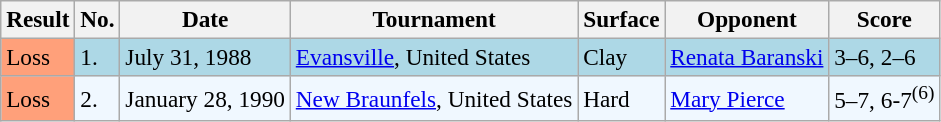<table class="sortable wikitable" style=font-size:97%>
<tr>
<th>Result</th>
<th>No.</th>
<th>Date</th>
<th>Tournament</th>
<th>Surface</th>
<th>Opponent</th>
<th>Score</th>
</tr>
<tr style="background:lightblue;">
<td style="background:#ffa07a;">Loss</td>
<td>1.</td>
<td>July 31, 1988</td>
<td><a href='#'>Evansville</a>, United States</td>
<td>Clay</td>
<td> <a href='#'>Renata Baranski</a></td>
<td>3–6, 2–6</td>
</tr>
<tr style="background:#f0f8ff;">
<td style="background:#ffa07a;">Loss</td>
<td>2.</td>
<td>January 28, 1990</td>
<td><a href='#'>New Braunfels</a>, United States</td>
<td>Hard</td>
<td> <a href='#'>Mary Pierce</a></td>
<td>5–7, 6-7<sup>(6)</sup></td>
</tr>
</table>
